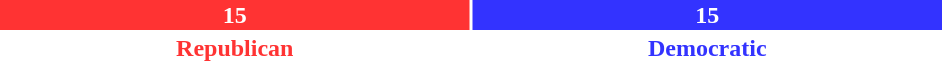<table style="width:50%">
<tr>
<td scope="row" colspan="3" style="text-align:center"></td>
</tr>
<tr>
<td scope="row" style="background:#F33; width:50%; text-align:center; color:white"><strong>15</strong></td>
<td style="background:#33F; width:50%; text-align:center; color:white"><strong>15</strong></td>
</tr>
<tr>
<td scope="row" style="text-align:center; color:#F33"><strong>Republican</strong></td>
<td style="text-align:center; color:#33F"><strong>Democratic</strong></td>
</tr>
</table>
